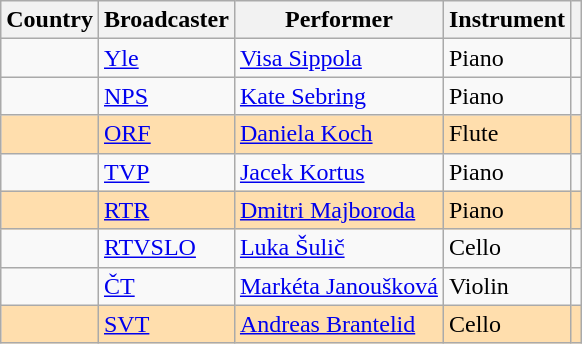<table class="wikitable" style="text-align: left;">
<tr>
<th>Country</th>
<th>Broadcaster</th>
<th>Performer</th>
<th>Instrument</th>
<th></th>
</tr>
<tr>
<td></td>
<td><a href='#'>Yle</a></td>
<td><a href='#'>Visa Sippola</a></td>
<td>Piano</td>
<td style="text-align:center;"><em></em></td>
</tr>
<tr>
<td></td>
<td><a href='#'>NPS</a></td>
<td><a href='#'>Kate Sebring</a></td>
<td>Piano</td>
<td style="text-align:center;"><em></em></td>
</tr>
<tr bgcolor="#FFDEAD">
<td></td>
<td><a href='#'>ORF</a></td>
<td><a href='#'>Daniela Koch</a></td>
<td>Flute</td>
<td style="text-align:center;"><strong></strong></td>
</tr>
<tr>
<td></td>
<td><a href='#'>TVP</a></td>
<td><a href='#'>Jacek Kortus</a></td>
<td>Piano</td>
<td style="text-align:center;"><em></em></td>
</tr>
<tr bgcolor="#FFDEAD">
<td></td>
<td><a href='#'>RTR</a></td>
<td><a href='#'>Dmitri Majboroda</a></td>
<td>Piano</td>
<td style="text-align:center;"><strong></strong></td>
</tr>
<tr>
<td></td>
<td><a href='#'>RTVSLO</a></td>
<td><a href='#'>Luka Šulič</a></td>
<td>Cello</td>
<td style="text-align:center;"><em></em></td>
</tr>
<tr>
<td></td>
<td><a href='#'>ČT</a></td>
<td><a href='#'>Markéta Janoušková</a></td>
<td>Violin</td>
<td style="text-align:center;"><em></em></td>
</tr>
<tr bgcolor="#FFDEAD">
<td></td>
<td><a href='#'>SVT</a></td>
<td><a href='#'>Andreas Brantelid</a></td>
<td>Cello</td>
<td style="text-align:center;"><strong></strong></td>
</tr>
</table>
